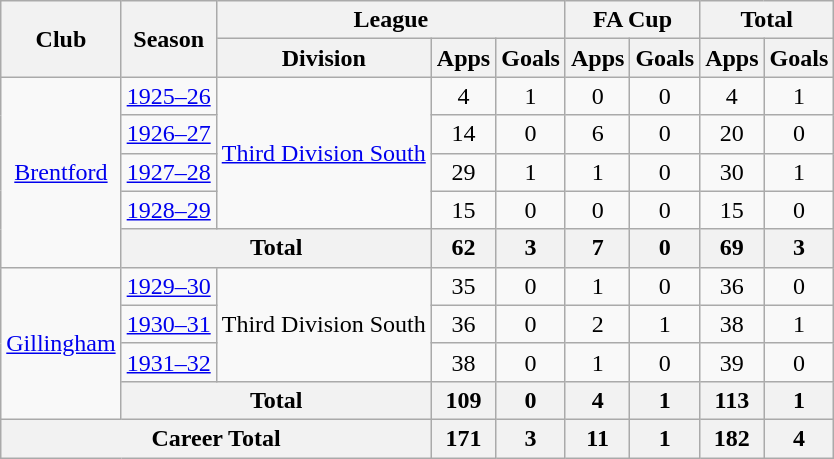<table class="wikitable" style="text-align: center;">
<tr>
<th rowspan="2">Club</th>
<th rowspan="2">Season</th>
<th colspan="3">League</th>
<th colspan="2">FA Cup</th>
<th colspan="2">Total</th>
</tr>
<tr>
<th>Division</th>
<th>Apps</th>
<th>Goals</th>
<th>Apps</th>
<th>Goals</th>
<th>Apps</th>
<th>Goals</th>
</tr>
<tr>
<td rowspan="5"><a href='#'>Brentford</a></td>
<td><a href='#'>1925–26</a></td>
<td rowspan="4"><a href='#'>Third Division South</a></td>
<td>4</td>
<td>1</td>
<td>0</td>
<td>0</td>
<td>4</td>
<td>1</td>
</tr>
<tr>
<td><a href='#'>1926–27</a></td>
<td>14</td>
<td>0</td>
<td>6</td>
<td>0</td>
<td>20</td>
<td>0</td>
</tr>
<tr>
<td><a href='#'>1927–28</a></td>
<td>29</td>
<td>1</td>
<td>1</td>
<td>0</td>
<td>30</td>
<td>1</td>
</tr>
<tr>
<td><a href='#'>1928–29</a></td>
<td>15</td>
<td>0</td>
<td>0</td>
<td>0</td>
<td>15</td>
<td>0</td>
</tr>
<tr>
<th colspan="2">Total</th>
<th>62</th>
<th>3</th>
<th>7</th>
<th>0</th>
<th>69</th>
<th>3</th>
</tr>
<tr>
<td rowspan="4"><a href='#'>Gillingham</a></td>
<td><a href='#'>1929–30</a></td>
<td rowspan="3">Third Division South</td>
<td>35</td>
<td>0</td>
<td>1</td>
<td>0</td>
<td>36</td>
<td>0</td>
</tr>
<tr>
<td><a href='#'>1930–31</a></td>
<td>36</td>
<td>0</td>
<td>2</td>
<td>1</td>
<td>38</td>
<td>1</td>
</tr>
<tr>
<td><a href='#'>1931–32</a></td>
<td>38</td>
<td>0</td>
<td>1</td>
<td>0</td>
<td>39</td>
<td>0</td>
</tr>
<tr>
<th colspan="2">Total</th>
<th>109</th>
<th>0</th>
<th>4</th>
<th>1</th>
<th>113</th>
<th>1</th>
</tr>
<tr>
<th colspan="3">Career Total</th>
<th>171</th>
<th>3</th>
<th>11</th>
<th>1</th>
<th>182</th>
<th>4</th>
</tr>
</table>
